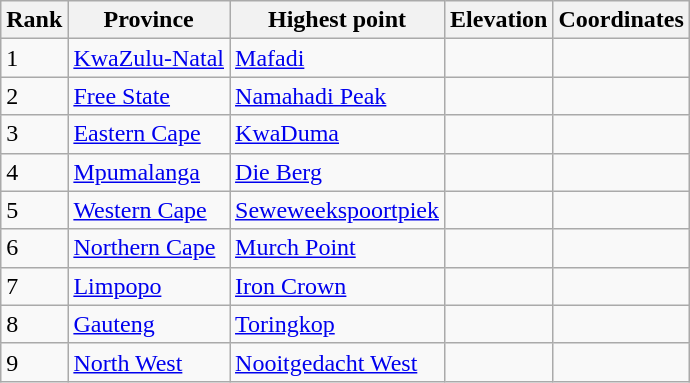<table class="wikitable sortable">
<tr>
<th>Rank</th>
<th>Province</th>
<th>Highest point</th>
<th>Elevation</th>
<th>Coordinates</th>
</tr>
<tr>
<td>1</td>
<td><a href='#'>KwaZulu-Natal</a></td>
<td><a href='#'>Mafadi</a></td>
<td></td>
<td></td>
</tr>
<tr>
<td>2</td>
<td><a href='#'>Free State</a></td>
<td><a href='#'>Namahadi Peak</a></td>
<td></td>
<td></td>
</tr>
<tr>
<td>3</td>
<td><a href='#'>Eastern Cape</a></td>
<td><a href='#'>KwaDuma</a></td>
<td></td>
<td></td>
</tr>
<tr>
<td>4</td>
<td><a href='#'>Mpumalanga</a></td>
<td><a href='#'>Die Berg</a></td>
<td></td>
<td></td>
</tr>
<tr>
<td>5</td>
<td><a href='#'>Western Cape</a></td>
<td><a href='#'>Seweweekspoortpiek</a></td>
<td></td>
<td></td>
</tr>
<tr>
<td>6</td>
<td><a href='#'>Northern Cape</a></td>
<td><a href='#'>Murch Point</a></td>
<td></td>
<td></td>
</tr>
<tr>
<td>7</td>
<td><a href='#'>Limpopo</a></td>
<td><a href='#'>Iron Crown</a></td>
<td></td>
<td></td>
</tr>
<tr>
<td>8</td>
<td><a href='#'>Gauteng</a></td>
<td><a href='#'>Toringkop</a></td>
<td></td>
<td></td>
</tr>
<tr>
<td>9</td>
<td><a href='#'>North West</a></td>
<td><a href='#'>Nooitgedacht West</a></td>
<td></td>
<td></td>
</tr>
</table>
